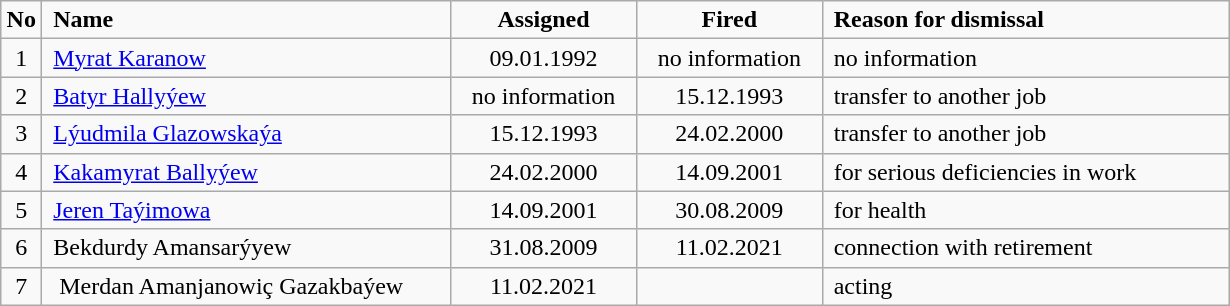<table class="wikitable" width="820">
<tr>
<td width="20" align="center"><strong>No</strong></td>
<td width="280"> <strong>Name</strong></td>
<td width="120" align="center"><strong>Assigned</strong></td>
<td width="120" align="center"><strong>Fired</strong></td>
<td width="280"> <strong>Reason for dismissal</strong></td>
</tr>
<tr>
<td align="center">1</td>
<td> <a href='#'>Myrat Karanow</a></td>
<td align="center">09.01.1992</td>
<td align="center">no information</td>
<td> no information</td>
</tr>
<tr>
<td align="center">2</td>
<td> <a href='#'>Batyr Hallyýew</a></td>
<td align="center">no information</td>
<td align="center">15.12.1993</td>
<td> transfer to another job</td>
</tr>
<tr>
<td align="center">3</td>
<td> <a href='#'>Lýudmila Glazowskaýa</a></td>
<td align="center">15.12.1993</td>
<td align="center">24.02.2000</td>
<td> transfer to another job</td>
</tr>
<tr>
<td align="center">4</td>
<td> <a href='#'>Kakamyrat Ballyýew</a></td>
<td align="center">24.02.2000</td>
<td align="center">14.09.2001</td>
<td> for serious deficiencies in work</td>
</tr>
<tr>
<td align="center">5</td>
<td> <a href='#'>Jeren Taýimowa</a></td>
<td align="center">14.09.2001</td>
<td align="center">30.08.2009</td>
<td> for health</td>
</tr>
<tr>
<td align="center">6</td>
<td> Bekdurdy Amansarýyew</td>
<td align="center">31.08.2009</td>
<td align="center">11.02.2021</td>
<td> connection with retirement</td>
</tr>
<tr>
<td align="center">7</td>
<td>  Merdan Amanjanowiç Gazakbaýew</td>
<td align="center">11.02.2021</td>
<td align="center"></td>
<td> acting</td>
</tr>
</table>
